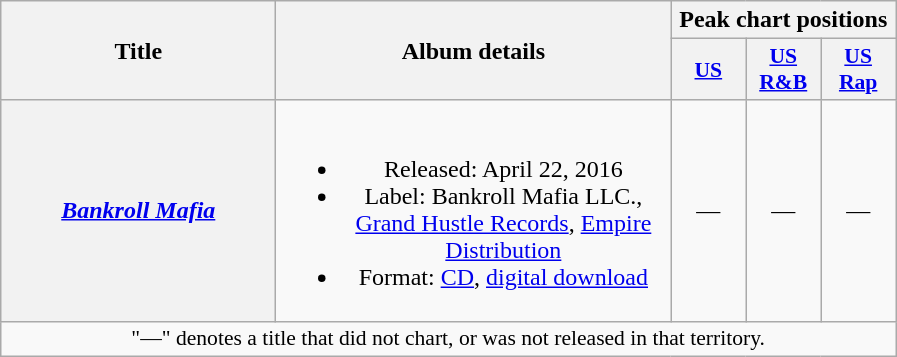<table class="wikitable plainrowheaders" style="text-align:center;">
<tr>
<th scope="col" rowspan="2" style="width:11em;">Title</th>
<th scope="col" rowspan="2" style="width:16em;">Album details</th>
<th scope="col" colspan="3">Peak chart positions</th>
</tr>
<tr>
<th scope="col" style="width:3em;font-size:90%;"><a href='#'>US</a></th>
<th scope="col" style="width:3em;font-size:90%;"><a href='#'>US<br>R&B</a></th>
<th scope="col" style="width:3em;font-size:90%;"><a href='#'>US<br>Rap</a></th>
</tr>
<tr>
<th scope="row"><em><a href='#'>Bankroll Mafia</a></em></th>
<td><br><ul><li>Released: April 22, 2016</li><li>Label: Bankroll Mafia LLC., <a href='#'>Grand Hustle Records</a>, <a href='#'>Empire Distribution</a></li><li>Format: <a href='#'>CD</a>, <a href='#'>digital download</a></li></ul></td>
<td>—</td>
<td>—</td>
<td>—</td>
</tr>
<tr>
<td colspan="7" style="font-size:90%">"—" denotes a title that did not chart, or was not released in that territory.</td>
</tr>
</table>
